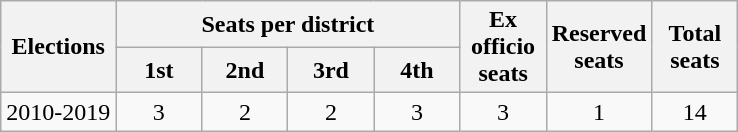<table class="wikitable" style="text-align:center">
<tr>
<th rowspan="2">Elections</th>
<th colspan="4">Seats per district</th>
<th rowspan="2" width="50px">Ex officio seats</th>
<th rowspan="2" width="50px">Reserved seats</th>
<th rowspan="2" width="50px">Total seats</th>
</tr>
<tr>
<th width="50px">1st</th>
<th width="50px">2nd</th>
<th width="50px">3rd</th>
<th width="50px">4th</th>
</tr>
<tr>
<td>2010-2019</td>
<td>3</td>
<td>2</td>
<td>2</td>
<td>3</td>
<td>3</td>
<td>1</td>
<td>14</td>
</tr>
</table>
